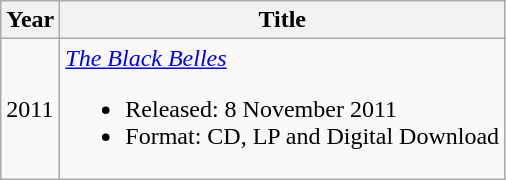<table class="wikitable">
<tr>
<th>Year</th>
<th>Title</th>
</tr>
<tr>
<td>2011</td>
<td><em><a href='#'>The Black Belles</a></em><br><ul><li>Released: 8 November 2011</li><li>Format: CD, LP and Digital Download</li></ul></td>
</tr>
</table>
